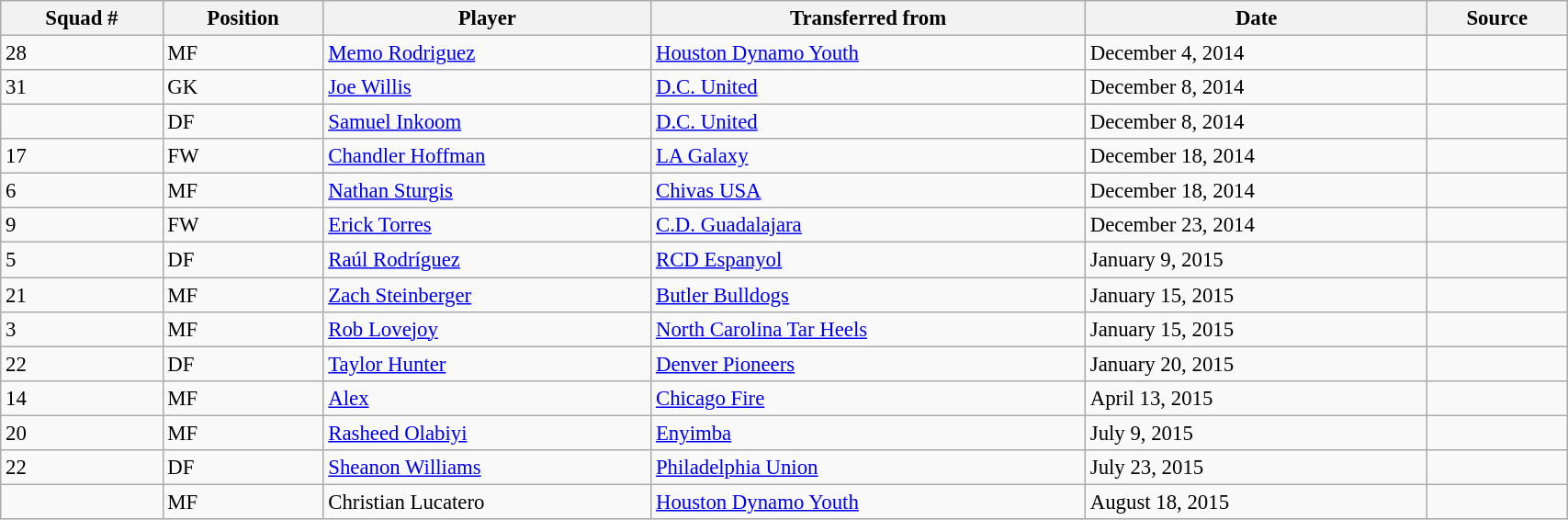<table class="wikitable sortable" style="width:90%; text-align:center; font-size:95%; text-align:left;">
<tr>
<th><strong>Squad #</strong></th>
<th><strong>Position</strong></th>
<th><strong>Player</strong></th>
<th><strong>Transferred from</strong></th>
<th><strong>Date</strong></th>
<th><strong>Source</strong></th>
</tr>
<tr>
<td>28</td>
<td>MF</td>
<td> <a href='#'>Memo Rodriguez</a></td>
<td> <a href='#'>Houston Dynamo Youth</a></td>
<td>December 4, 2014</td>
<td></td>
</tr>
<tr>
<td>31</td>
<td>GK</td>
<td> <a href='#'>Joe Willis</a></td>
<td> <a href='#'>D.C. United</a></td>
<td>December 8, 2014</td>
<td></td>
</tr>
<tr>
<td></td>
<td>DF</td>
<td> <a href='#'>Samuel Inkoom</a></td>
<td> <a href='#'>D.C. United</a></td>
<td>December 8, 2014</td>
<td></td>
</tr>
<tr>
<td>17</td>
<td>FW</td>
<td> <a href='#'>Chandler Hoffman</a></td>
<td> <a href='#'>LA Galaxy</a></td>
<td>December 18, 2014</td>
<td></td>
</tr>
<tr>
<td>6</td>
<td>MF</td>
<td> <a href='#'>Nathan Sturgis</a></td>
<td> <a href='#'>Chivas USA</a></td>
<td>December 18, 2014</td>
<td></td>
</tr>
<tr>
<td>9</td>
<td>FW</td>
<td> <a href='#'>Erick Torres</a></td>
<td> <a href='#'>C.D. Guadalajara</a></td>
<td>December 23, 2014</td>
<td></td>
</tr>
<tr>
<td>5</td>
<td>DF</td>
<td> <a href='#'>Raúl Rodríguez</a></td>
<td> <a href='#'>RCD Espanyol</a></td>
<td>January 9, 2015</td>
<td></td>
</tr>
<tr>
<td>21</td>
<td>MF</td>
<td> <a href='#'>Zach Steinberger</a></td>
<td> <a href='#'>Butler Bulldogs</a></td>
<td>January 15, 2015</td>
<td></td>
</tr>
<tr>
<td>3</td>
<td>MF</td>
<td> <a href='#'>Rob Lovejoy</a></td>
<td> <a href='#'>North Carolina Tar Heels</a></td>
<td>January 15, 2015</td>
<td></td>
</tr>
<tr>
<td>22</td>
<td>DF</td>
<td> <a href='#'>Taylor Hunter</a></td>
<td> <a href='#'>Denver Pioneers</a></td>
<td>January 20, 2015</td>
<td></td>
</tr>
<tr>
<td>14</td>
<td>MF</td>
<td> <a href='#'>Alex</a></td>
<td> <a href='#'>Chicago Fire</a></td>
<td>April 13, 2015</td>
<td></td>
</tr>
<tr>
<td>20</td>
<td>MF</td>
<td> <a href='#'>Rasheed Olabiyi</a></td>
<td> <a href='#'>Enyimba</a></td>
<td>July 9, 2015</td>
<td></td>
</tr>
<tr>
<td>22</td>
<td>DF</td>
<td> <a href='#'>Sheanon Williams</a></td>
<td> <a href='#'>Philadelphia Union</a></td>
<td>July 23, 2015</td>
<td></td>
</tr>
<tr>
<td></td>
<td>MF</td>
<td> Christian Lucatero</td>
<td> <a href='#'>Houston Dynamo Youth</a></td>
<td>August 18, 2015</td>
<td></td>
</tr>
</table>
